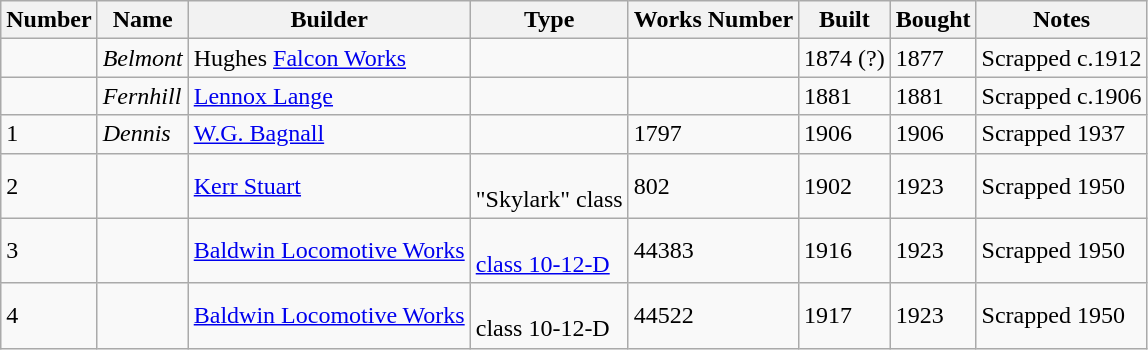<table class="wikitable">
<tr>
<th>Number</th>
<th>Name</th>
<th>Builder</th>
<th>Type</th>
<th>Works Number</th>
<th>Built</th>
<th>Bought</th>
<th>Notes</th>
</tr>
<tr>
<td></td>
<td><em>Belmont</em></td>
<td>Hughes <a href='#'>Falcon Works</a></td>
<td></td>
<td></td>
<td>1874 (?)</td>
<td>1877</td>
<td>Scrapped c.1912</td>
</tr>
<tr>
<td></td>
<td><em>Fernhill</em></td>
<td><a href='#'>Lennox Lange</a></td>
<td></td>
<td></td>
<td>1881</td>
<td>1881</td>
<td>Scrapped c.1906</td>
</tr>
<tr>
<td>1</td>
<td><em>Dennis</em></td>
<td><a href='#'>W.G. Bagnall</a></td>
<td></td>
<td>1797</td>
<td>1906</td>
<td>1906</td>
<td>Scrapped 1937</td>
</tr>
<tr>
<td>2</td>
<td></td>
<td><a href='#'>Kerr Stuart</a></td>
<td><br>"Skylark" class</td>
<td>802</td>
<td>1902</td>
<td>1923</td>
<td>Scrapped 1950</td>
</tr>
<tr>
<td>3</td>
<td></td>
<td><a href='#'>Baldwin Locomotive Works</a></td>
<td> <br> <a href='#'>class 10-12-D</a></td>
<td>44383</td>
<td>1916</td>
<td>1923</td>
<td>Scrapped 1950</td>
</tr>
<tr>
<td>4</td>
<td></td>
<td><a href='#'>Baldwin Locomotive Works</a></td>
<td> <br> class 10-12-D</td>
<td>44522</td>
<td>1917</td>
<td>1923</td>
<td>Scrapped 1950</td>
</tr>
</table>
